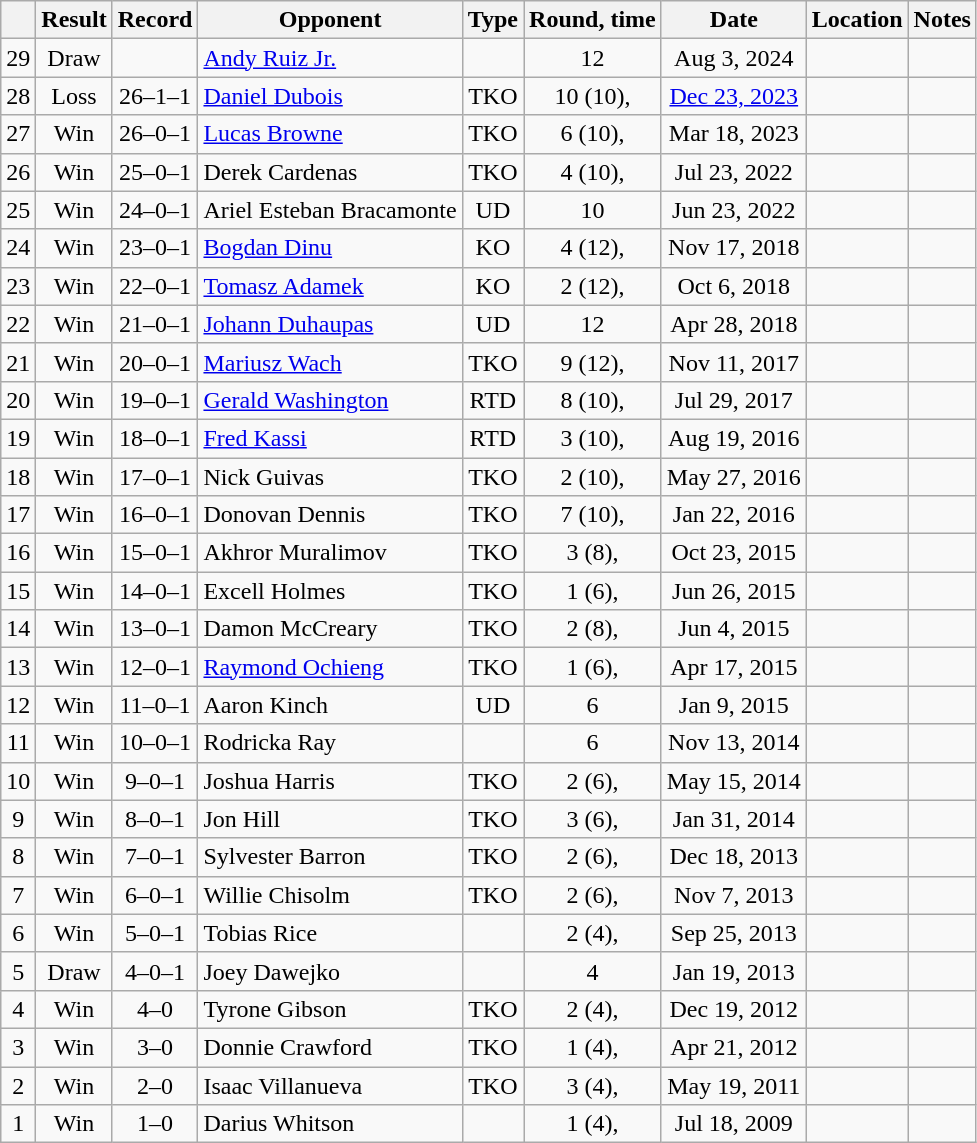<table class="wikitable" style="text-align:center">
<tr>
<th></th>
<th>Result</th>
<th>Record</th>
<th>Opponent</th>
<th>Type</th>
<th>Round, time</th>
<th>Date</th>
<th>Location</th>
<th>Notes</th>
</tr>
<tr>
<td>29</td>
<td>Draw</td>
<td></td>
<td align=left><a href='#'>Andy Ruiz Jr.</a></td>
<td></td>
<td>12</td>
<td>Aug 3, 2024</td>
<td align=left></td>
<td></td>
</tr>
<tr>
<td>28</td>
<td>Loss</td>
<td>26–1–1</td>
<td align=left><a href='#'>Daniel Dubois</a></td>
<td>TKO</td>
<td>10 (10), </td>
<td><a href='#'>Dec 23, 2023</a></td>
<td align=left></td>
<td></td>
</tr>
<tr>
<td>27</td>
<td>Win</td>
<td>26–0–1</td>
<td align=left><a href='#'>Lucas Browne</a></td>
<td>TKO</td>
<td>6 (10), </td>
<td>Mar 18, 2023</td>
<td align=left></td>
<td></td>
</tr>
<tr>
<td>26</td>
<td>Win</td>
<td>25–0–1</td>
<td align=left>Derek Cardenas</td>
<td>TKO</td>
<td>4 (10), </td>
<td>Jul 23, 2022</td>
<td align=left></td>
<td></td>
</tr>
<tr>
<td>25</td>
<td>Win</td>
<td>24–0–1</td>
<td align=left>Ariel Esteban Bracamonte</td>
<td>UD</td>
<td>10</td>
<td>Jun 23, 2022</td>
<td align=left></td>
<td></td>
</tr>
<tr>
<td>24</td>
<td>Win</td>
<td>23–0–1</td>
<td align=left><a href='#'>Bogdan Dinu</a></td>
<td>KO</td>
<td>4 (12), </td>
<td>Nov 17, 2018</td>
<td align=left></td>
<td align=left></td>
</tr>
<tr>
<td>23</td>
<td>Win</td>
<td>22–0–1</td>
<td align=left><a href='#'>Tomasz Adamek</a></td>
<td>KO</td>
<td>2 (12), </td>
<td>Oct 6, 2018</td>
<td align=left></td>
<td></td>
</tr>
<tr>
<td>22</td>
<td>Win</td>
<td>21–0–1</td>
<td align=left><a href='#'>Johann Duhaupas</a></td>
<td>UD</td>
<td>12</td>
<td>Apr 28, 2018</td>
<td align=left></td>
<td></td>
</tr>
<tr>
<td>21</td>
<td>Win</td>
<td>20–0–1</td>
<td align=left><a href='#'>Mariusz Wach</a></td>
<td>TKO</td>
<td>9 (12), </td>
<td>Nov 11, 2017</td>
<td align=left></td>
<td></td>
</tr>
<tr>
<td>20</td>
<td>Win</td>
<td>19–0–1</td>
<td align=left><a href='#'>Gerald Washington</a></td>
<td>RTD</td>
<td>8 (10), </td>
<td>Jul 29, 2017</td>
<td align=left></td>
<td></td>
</tr>
<tr>
<td>19</td>
<td>Win</td>
<td>18–0–1</td>
<td align=left><a href='#'>Fred Kassi</a></td>
<td>RTD</td>
<td>3 (10), </td>
<td>Aug 19, 2016</td>
<td align=left></td>
<td align=left></td>
</tr>
<tr>
<td>18</td>
<td>Win</td>
<td>17–0–1</td>
<td align=left>Nick Guivas</td>
<td>TKO</td>
<td>2 (10), </td>
<td>May 27, 2016</td>
<td align=left></td>
<td align=left></td>
</tr>
<tr>
<td>17</td>
<td>Win</td>
<td>16–0–1</td>
<td align=left>Donovan Dennis</td>
<td>TKO</td>
<td>7 (10), </td>
<td>Jan 22, 2016</td>
<td align=left></td>
<td align=left></td>
</tr>
<tr>
<td>16</td>
<td>Win</td>
<td>15–0–1</td>
<td align=left>Akhror Muralimov</td>
<td>TKO</td>
<td>3 (8), </td>
<td>Oct 23, 2015</td>
<td align=left></td>
<td></td>
</tr>
<tr>
<td>15</td>
<td>Win</td>
<td>14–0–1</td>
<td align=left>Excell Holmes</td>
<td>TKO</td>
<td>1 (6), </td>
<td>Jun 26, 2015</td>
<td align=left></td>
<td></td>
</tr>
<tr>
<td>14</td>
<td>Win</td>
<td>13–0–1</td>
<td align=left>Damon McCreary</td>
<td>TKO</td>
<td>2 (8), </td>
<td>Jun 4, 2015</td>
<td align=left></td>
<td></td>
</tr>
<tr>
<td>13</td>
<td>Win</td>
<td>12–0–1</td>
<td align=left><a href='#'>Raymond Ochieng</a></td>
<td>TKO</td>
<td>1 (6), </td>
<td>Apr 17, 2015</td>
<td align=left></td>
<td></td>
</tr>
<tr>
<td>12</td>
<td>Win</td>
<td>11–0–1</td>
<td align=left>Aaron Kinch</td>
<td>UD</td>
<td>6</td>
<td>Jan 9, 2015</td>
<td align=left></td>
<td></td>
</tr>
<tr>
<td>11</td>
<td>Win</td>
<td>10–0–1</td>
<td align=left>Rodricka Ray</td>
<td></td>
<td>6</td>
<td>Nov 13, 2014</td>
<td align=left></td>
<td></td>
</tr>
<tr>
<td>10</td>
<td>Win</td>
<td>9–0–1</td>
<td align=left>Joshua Harris</td>
<td>TKO</td>
<td>2 (6), </td>
<td>May 15, 2014</td>
<td align=left></td>
<td></td>
</tr>
<tr>
<td>9</td>
<td>Win</td>
<td>8–0–1</td>
<td align=left>Jon Hill</td>
<td>TKO</td>
<td>3 (6), </td>
<td>Jan 31, 2014</td>
<td align=left></td>
<td></td>
</tr>
<tr>
<td>8</td>
<td>Win</td>
<td>7–0–1</td>
<td align=left>Sylvester Barron</td>
<td>TKO</td>
<td>2 (6), </td>
<td>Dec 18, 2013</td>
<td align=left></td>
<td></td>
</tr>
<tr>
<td>7</td>
<td>Win</td>
<td>6–0–1</td>
<td align=left>Willie Chisolm</td>
<td>TKO</td>
<td>2 (6), </td>
<td>Nov 7, 2013</td>
<td align=left></td>
<td></td>
</tr>
<tr>
<td>6</td>
<td>Win</td>
<td>5–0–1</td>
<td align=left>Tobias Rice</td>
<td></td>
<td>2 (4), </td>
<td>Sep 25, 2013</td>
<td align=left></td>
<td></td>
</tr>
<tr>
<td>5</td>
<td>Draw</td>
<td>4–0–1</td>
<td align=left>Joey Dawejko</td>
<td></td>
<td>4</td>
<td>Jan 19, 2013</td>
<td align=left></td>
<td></td>
</tr>
<tr>
<td>4</td>
<td>Win</td>
<td>4–0</td>
<td align=left>Tyrone Gibson</td>
<td>TKO</td>
<td>2 (4), </td>
<td>Dec 19, 2012</td>
<td align=left></td>
<td></td>
</tr>
<tr>
<td>3</td>
<td>Win</td>
<td>3–0</td>
<td align=left>Donnie Crawford</td>
<td>TKO</td>
<td>1 (4), </td>
<td>Apr 21, 2012</td>
<td align=left></td>
<td></td>
</tr>
<tr>
<td>2</td>
<td>Win</td>
<td>2–0</td>
<td align=left>Isaac Villanueva</td>
<td>TKO</td>
<td>3 (4), </td>
<td>May 19, 2011</td>
<td align=left></td>
<td></td>
</tr>
<tr>
<td>1</td>
<td>Win</td>
<td>1–0</td>
<td align=left>Darius Whitson</td>
<td></td>
<td>1 (4), </td>
<td>Jul 18, 2009</td>
<td align=left></td>
<td></td>
</tr>
</table>
